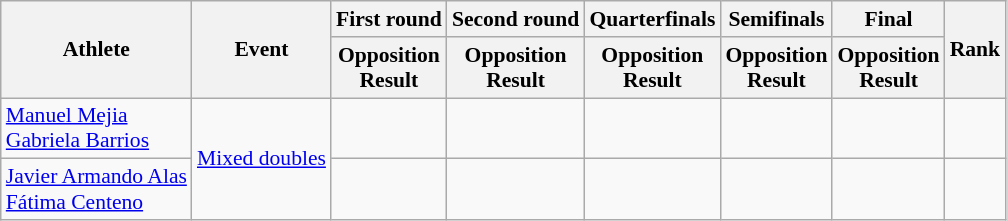<table class="wikitable" style="font-size:90%">
<tr>
<th rowspan="2">Athlete</th>
<th rowspan="2">Event</th>
<th>First round</th>
<th>Second round</th>
<th>Quarterfinals</th>
<th>Semifinals</th>
<th>Final</th>
<th rowspan="2">Rank</th>
</tr>
<tr>
<th>Opposition<br>Result</th>
<th>Opposition<br>Result</th>
<th>Opposition<br>Result</th>
<th>Opposition<br>Result</th>
<th>Opposition<br>Result</th>
</tr>
<tr>
<td><a href='#'>Manuel Mejia</a><br><a href='#'>Gabriela Barrios</a></td>
<td rowspan=2><a href='#'>Mixed doubles</a></td>
<td><br></td>
<td></td>
<td></td>
<td></td>
<td></td>
<td></td>
</tr>
<tr>
<td><a href='#'>Javier Armando Alas</a><br><a href='#'>Fátima Centeno</a></td>
<td><br></td>
<td></td>
<td></td>
<td></td>
<td></td>
<td></td>
</tr>
</table>
